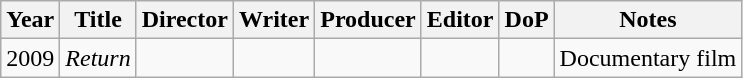<table class="wikitable">
<tr>
<th>Year</th>
<th>Title</th>
<th>Director</th>
<th>Writer</th>
<th>Producer</th>
<th>Editor</th>
<th>DoP</th>
<th>Notes</th>
</tr>
<tr>
<td>2009</td>
<td><em>Return</em></td>
<td></td>
<td></td>
<td></td>
<td></td>
<td></td>
<td>Documentary film</td>
</tr>
</table>
